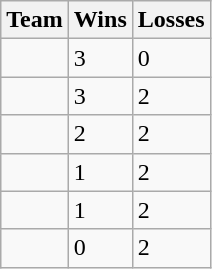<table class=wikitable>
<tr>
<th>Team</th>
<th>Wins</th>
<th>Losses</th>
</tr>
<tr>
<td><strong></strong></td>
<td>3</td>
<td>0</td>
</tr>
<tr>
<td></td>
<td>3</td>
<td>2</td>
</tr>
<tr>
<td></td>
<td>2</td>
<td>2</td>
</tr>
<tr>
<td></td>
<td>1</td>
<td>2</td>
</tr>
<tr>
<td></td>
<td>1</td>
<td>2</td>
</tr>
<tr>
<td></td>
<td>0</td>
<td>2</td>
</tr>
</table>
